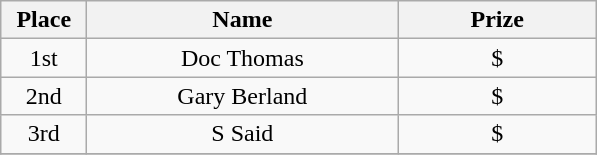<table class="wikitable">
<tr>
<th width="50">Place</th>
<th width="200">Name</th>
<th width="125">Prize</th>
</tr>
<tr>
<td align = "center">1st</td>
<td align = "center">Doc Thomas</td>
<td align = "center">$</td>
</tr>
<tr>
<td align = "center">2nd</td>
<td align = "center">Gary Berland</td>
<td align = "center">$</td>
</tr>
<tr>
<td align = "center">3rd</td>
<td align = "center">S Said</td>
<td align = "center">$</td>
</tr>
<tr>
</tr>
</table>
